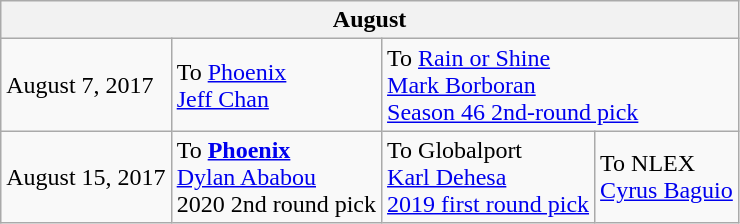<table class="wikitable">
<tr>
<th colspan="4">August</th>
</tr>
<tr>
<td>August 7, 2017</td>
<td>To <a href='#'>Phoenix</a><br><a href='#'>Jeff Chan</a></td>
<td colspan="2">To <a href='#'>Rain or Shine</a><br><a href='#'>Mark Borboran</a><br><a href='#'>Season 46 2nd-round pick</a></td>
</tr>
<tr>
<td>August 15, 2017</td>
<td>To <strong><a href='#'>Phoenix</a></strong><br><a href='#'>Dylan Ababou</a><br>2020 2nd round pick</td>
<td>To Globalport<br><a href='#'>Karl Dehesa</a><br><a href='#'>2019 first round pick</a></td>
<td>To NLEX<br><a href='#'>Cyrus Baguio</a></td>
</tr>
</table>
